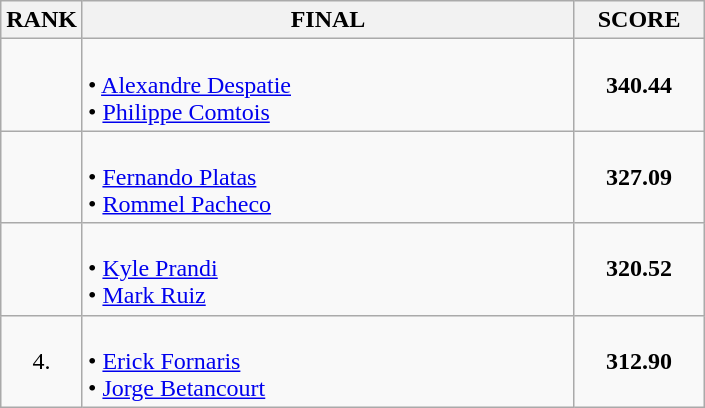<table class="wikitable">
<tr>
<th>RANK</th>
<th style="width: 20em">FINAL</th>
<th style="width: 5em">SCORE</th>
</tr>
<tr>
<td align="center"></td>
<td><strong></strong><br>• <a href='#'>Alexandre Despatie</a><br>• <a href='#'>Philippe Comtois</a></td>
<td align="center"><strong>340.44</strong></td>
</tr>
<tr>
<td align="center"></td>
<td><strong></strong><br>• <a href='#'>Fernando Platas</a><br>• <a href='#'>Rommel Pacheco</a></td>
<td align="center"><strong>327.09</strong></td>
</tr>
<tr>
<td align="center"></td>
<td><strong></strong><br>• <a href='#'>Kyle Prandi</a><br>• <a href='#'>Mark Ruiz</a></td>
<td align="center"><strong>320.52</strong></td>
</tr>
<tr>
<td align="center">4.</td>
<td><strong></strong><br>• <a href='#'>Erick Fornaris</a><br>• <a href='#'>Jorge Betancourt</a></td>
<td align="center"><strong>312.90</strong></td>
</tr>
</table>
